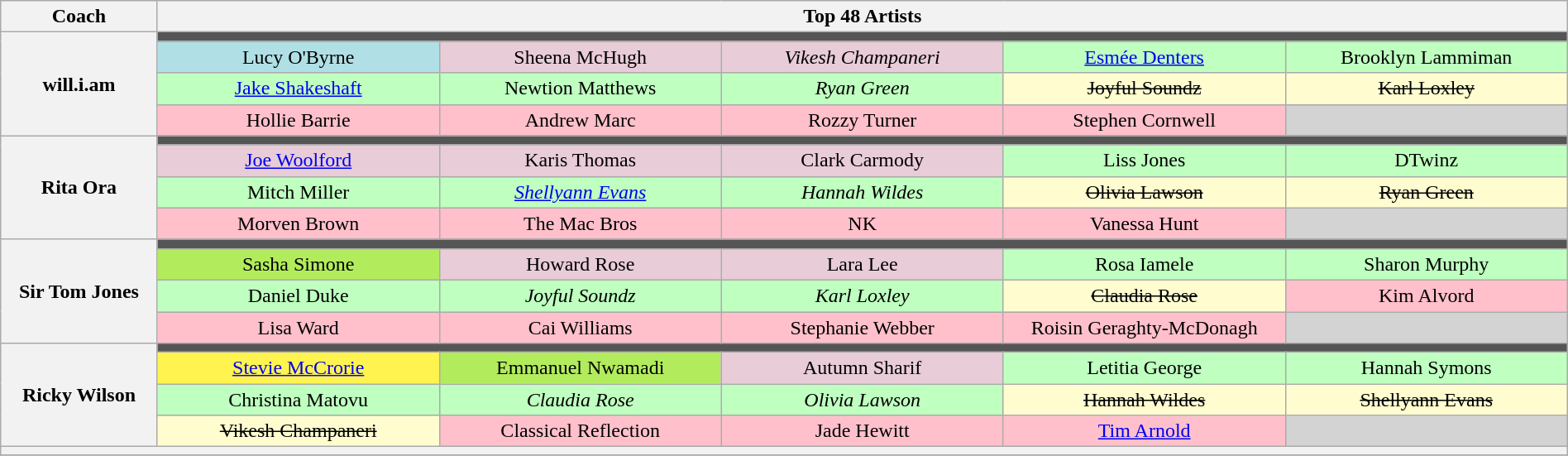<table class="wikitable" style="text-align:center; width:100%;">
<tr>
<th width="10%">Coach</th>
<th colspan="5">Top 48 Artists</th>
</tr>
<tr>
<th rowspan="4">will.i.am</th>
<td colspan="5" style="background:#555555;"></td>
</tr>
<tr>
<td width=18% style="background:#B0E0E6;">Lucy O'Byrne</td>
<td width=18% style="background:#E8CCD7;">Sheena McHugh</td>
<td width=18% style="background:#E8CCD7;"><em>Vikesh Champaneri</em></td>
<td width=18% style="background:#BFFFC0;"><a href='#'>Esmée Denters</a></td>
<td width=18% style="background:#BFFFC0;">Brooklyn Lammiman</td>
</tr>
<tr>
<td style="background:#BFFFC0;"><a href='#'>Jake Shakeshaft</a></td>
<td style="background:#BFFFC0;">Newtion Matthews</td>
<td style="background:#BFFFC0;"><em>Ryan Green</em></td>
<td style="background:#FFFDD0;"><s>Joyful Soundz</s></td>
<td style="background:#FFFDD0;"><s>Karl Loxley</s></td>
</tr>
<tr>
<td style="background:pink;">Hollie Barrie</td>
<td style="background:pink;">Andrew Marc</td>
<td style="background:pink;">Rozzy Turner</td>
<td style="background:pink;">Stephen Cornwell</td>
<td style="background:lightgrey;"></td>
</tr>
<tr>
<th rowspan="4">Rita Ora</th>
<td colspan="5" style="background:#555555;"></td>
</tr>
<tr>
<td style="background:#E8CCD7;"><a href='#'>Joe Woolford</a></td>
<td style="background:#E8CCD7;">Karis Thomas</td>
<td style="background:#E8CCD7;">Clark Carmody</td>
<td style="background:#BFFFC0;">Liss Jones</td>
<td style="background:#BFFFC0;">DTwinz</td>
</tr>
<tr>
<td style="background: #BFFFC0;">Mitch Miller</td>
<td style="background:#BFFFC0;"><em><a href='#'>Shellyann Evans</a></em></td>
<td style="background:#BFFFC0;"><em>Hannah Wildes</em></td>
<td style="background:#FFFDD0;"><s>Olivia Lawson</s></td>
<td style="background:#FFFDD0;"><s>Ryan Green</s></td>
</tr>
<tr>
<td style="background:pink;">Morven Brown</td>
<td style="background:pink;">The Mac Bros</td>
<td style="background:pink;">NK</td>
<td style="background:pink;">Vanessa Hunt</td>
<td style="background:lightgrey;"></td>
</tr>
<tr>
<th rowspan="4">Sir Tom Jones</th>
<td colspan="5" style="background:#555555;"></td>
</tr>
<tr>
<td style="background:#B2EC5D;">Sasha Simone</td>
<td width=18% style="background:#E8CCD7;">Howard Rose</td>
<td width=18% style="background:#E8CCD7;">Lara Lee</td>
<td width=18% style="background:#BFFFC0;">Rosa Iamele</td>
<td width=18% style="background:#BFFFC0;">Sharon Murphy</td>
</tr>
<tr>
<td width=18% style="background:#BFFFC0;">Daniel Duke</td>
<td width=18% style="background:#BFFFC0;"><em>Joyful Soundz</em></td>
<td width=18% style="background:#BFFFC0;"><em>Karl Loxley</em></td>
<td style="background:#FFFDD0;"><s>Claudia Rose</s></td>
<td style="background:pink;">Kim Alvord</td>
</tr>
<tr>
<td style="background:pink;">Lisa Ward</td>
<td style="background:pink;">Cai Williams</td>
<td style="background:pink;">Stephanie Webber</td>
<td style="background:pink;">Roisin Geraghty-McDonagh</td>
<td style="background:lightgrey;"></td>
</tr>
<tr>
<th rowspan="4">Ricky Wilson</th>
<td colspan="5" style="background:#555555;"></td>
</tr>
<tr>
<td width=18% style="background:#FFF44F;"><a href='#'>Stevie McCrorie</a></td>
<td style="background:#B2EC5D;">Emmanuel Nwamadi</td>
<td width=18% style="background:#E8CCD7;">Autumn Sharif</td>
<td width=18% style="background:#BFFFC0;">Letitia George</td>
<td width=18% style="background:#BFFFC0;">Hannah Symons</td>
</tr>
<tr>
<td width=18% style="background:#BFFFC0;">Christina Matovu</td>
<td width=18% style="background:#BFFFC0;"><em>Claudia Rose</em></td>
<td width=18% style="background:#BFFFC0;"><em>Olivia Lawson</em></td>
<td style="background:#FFFDD0;"><s>Hannah Wildes</s></td>
<td style="background:#FFFDD0;"><s>Shellyann Evans</s></td>
</tr>
<tr>
<td style="background:#FFFDD0;"><s>Vikesh Champaneri</s></td>
<td style="background:pink;">Classical Reflection</td>
<td style="background:pink;">Jade Hewitt</td>
<td style="background:pink;"><a href='#'>Tim Arnold</a></td>
<td style="background:lightgrey;"></td>
</tr>
<tr>
<th style="font-size:90%; line-height:12px;" colspan="6"><small></small></th>
</tr>
<tr>
</tr>
</table>
